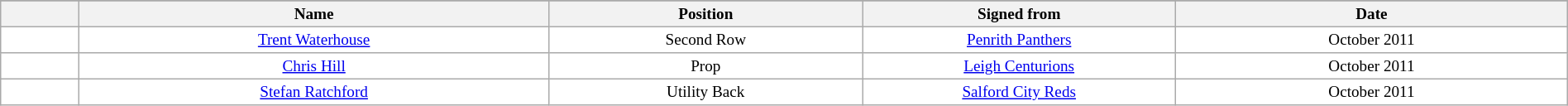<table class="wikitable sortable" width="100%" style="font-size:80%">
<tr bgcolor="#efefef">
</tr>
<tr bgcolor="#efefef">
<th width=5%></th>
<th width=30%>Name</th>
<th !width=30%>Position</th>
<th width=20%>Signed from</th>
<th width=25%>Date</th>
</tr>
<tr bgcolor=#FFFFFF>
<td align=center></td>
<td align=center><a href='#'>Trent Waterhouse</a></td>
<td align=center>Second Row</td>
<td align=center> <a href='#'>Penrith Panthers</a></td>
<td align=center>October 2011</td>
</tr>
<tr bgcolor=#FFFFFF>
<td align=center></td>
<td align=center><a href='#'>Chris Hill</a></td>
<td align=center>Prop</td>
<td align=center> <a href='#'>Leigh Centurions</a></td>
<td align=center>October 2011</td>
</tr>
<tr bgcolor=#FFFFFF>
<td align=center></td>
<td align=center><a href='#'>Stefan Ratchford</a></td>
<td align=center>Utility Back</td>
<td align=center> <a href='#'>Salford City Reds</a></td>
<td align=center>October 2011</td>
</tr>
</table>
